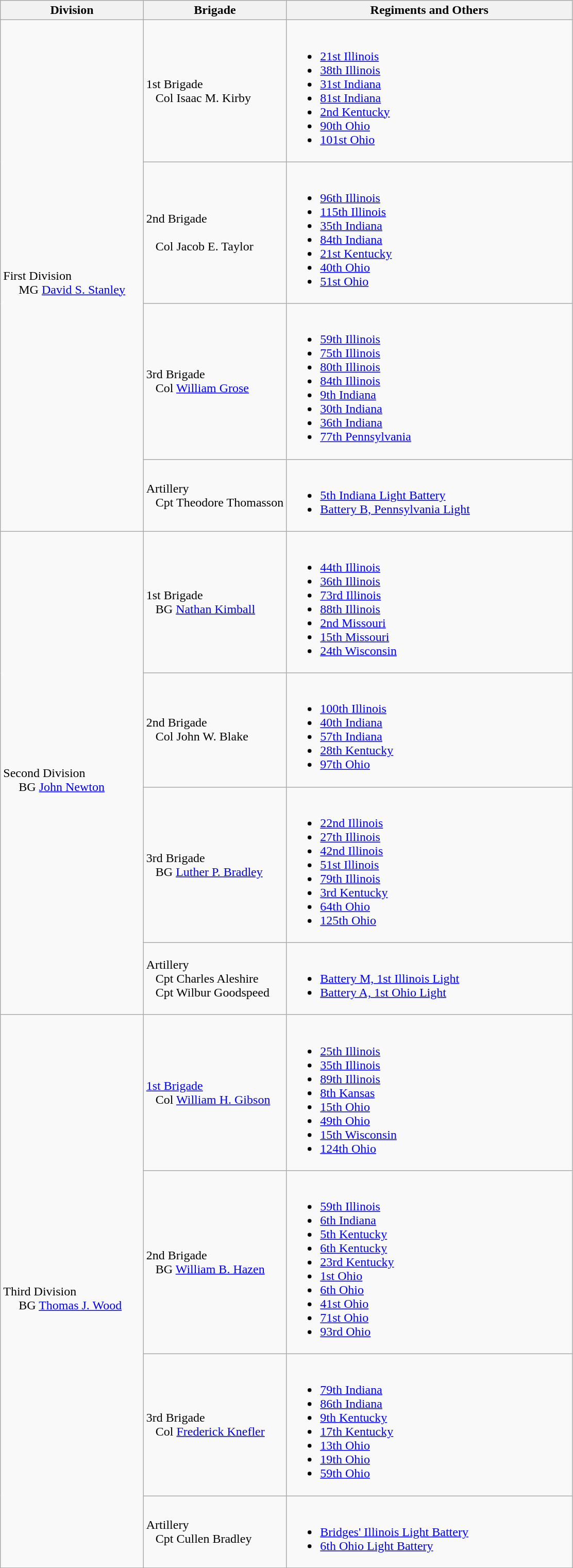<table class="wikitable">
<tr>
<th width=25%>Division</th>
<th width=25%>Brigade</th>
<th>Regiments and Others</th>
</tr>
<tr>
<td rowspan=4><br>First Division
<br>    
MG <a href='#'>David S. Stanley</a><br></td>
<td>1st Brigade<br>  
Col Isaac M. Kirby</td>
<td><br><ul><li><a href='#'>21st Illinois</a></li><li><a href='#'>38th Illinois</a></li><li><a href='#'>31st Indiana</a></li><li><a href='#'>81st Indiana</a></li><li><a href='#'>2nd Kentucky</a></li><li><a href='#'>90th Ohio</a></li><li><a href='#'>101st Ohio</a></li></ul></td>
</tr>
<tr>
<td>2nd Brigade<br><br>  
Col Jacob E. Taylor</td>
<td><br><ul><li><a href='#'>96th Illinois</a></li><li><a href='#'>115th Illinois</a></li><li><a href='#'>35th Indiana</a></li><li><a href='#'>84th Indiana</a></li><li><a href='#'>21st Kentucky</a></li><li><a href='#'>40th Ohio</a></li><li><a href='#'>51st Ohio</a></li></ul></td>
</tr>
<tr>
<td>3rd Brigade<br>  
Col <a href='#'>William Grose</a></td>
<td><br><ul><li><a href='#'>59th Illinois</a></li><li><a href='#'>75th Illinois</a></li><li><a href='#'>80th Illinois</a></li><li><a href='#'>84th Illinois</a></li><li><a href='#'>9th Indiana</a></li><li><a href='#'>30th Indiana</a></li><li><a href='#'>36th Indiana</a></li><li><a href='#'>77th Pennsylvania</a></li></ul></td>
</tr>
<tr>
<td>Artillery<br>  
Cpt Theodore Thomasson</td>
<td><br><ul><li><a href='#'>5th Indiana Light Battery</a></li><li><a href='#'>Battery B, Pennsylvania Light</a></li></ul></td>
</tr>
<tr>
<td rowspan=4><br>Second Division
<br>    
BG <a href='#'>John Newton</a><br></td>
<td>1st Brigade<br>  
BG <a href='#'>Nathan Kimball</a></td>
<td><br><ul><li><a href='#'>44th Illinois</a></li><li><a href='#'>36th Illinois</a></li><li><a href='#'>73rd Illinois</a></li><li><a href='#'>88th Illinois</a></li><li><a href='#'>2nd Missouri</a></li><li><a href='#'>15th Missouri</a></li><li><a href='#'>24th Wisconsin</a></li></ul></td>
</tr>
<tr>
<td>2nd Brigade<br>  
Col John W. Blake</td>
<td><br><ul><li><a href='#'>100th Illinois</a></li><li><a href='#'>40th Indiana</a></li><li><a href='#'>57th Indiana</a></li><li><a href='#'>28th Kentucky</a></li><li><a href='#'>97th Ohio</a></li></ul></td>
</tr>
<tr>
<td>3rd Brigade<br>  
BG <a href='#'>Luther P. Bradley</a></td>
<td><br><ul><li><a href='#'>22nd Illinois</a></li><li><a href='#'>27th Illinois</a></li><li><a href='#'>42nd Illinois</a></li><li><a href='#'>51st Illinois</a></li><li><a href='#'>79th Illinois</a></li><li><a href='#'>3rd Kentucky</a></li><li><a href='#'>64th Ohio</a></li><li><a href='#'>125th Ohio</a></li></ul></td>
</tr>
<tr>
<td>Artillery<br>  
Cpt Charles Aleshire<br>  
Cpt Wilbur Goodspeed</td>
<td><br><ul><li><a href='#'>Battery M, 1st Illinois Light</a></li><li><a href='#'>Battery A, 1st Ohio Light</a></li></ul></td>
</tr>
<tr>
<td rowspan=4><br>Third Division
<br>    
BG <a href='#'>Thomas J. Wood</a><br></td>
<td><a href='#'>1st Brigade</a><br>  
Col <a href='#'>William H. Gibson</a></td>
<td><br><ul><li><a href='#'>25th Illinois</a></li><li><a href='#'>35th Illinois</a></li><li><a href='#'>89th Illinois</a></li><li><a href='#'>8th Kansas</a></li><li><a href='#'>15th Ohio</a></li><li><a href='#'>49th Ohio</a></li><li><a href='#'>15th Wisconsin</a></li><li><a href='#'>124th Ohio</a></li></ul></td>
</tr>
<tr>
<td>2nd Brigade<br>  
BG <a href='#'>William B. Hazen</a></td>
<td><br><ul><li><a href='#'>59th Illinois</a></li><li><a href='#'>6th Indiana</a></li><li><a href='#'>5th Kentucky</a></li><li><a href='#'>6th Kentucky</a></li><li><a href='#'>23rd Kentucky</a></li><li><a href='#'>1st Ohio</a></li><li><a href='#'>6th Ohio</a></li><li><a href='#'>41st Ohio</a></li><li><a href='#'>71st Ohio</a></li><li><a href='#'>93rd Ohio</a></li></ul></td>
</tr>
<tr>
<td>3rd Brigade<br>  
Col <a href='#'>Frederick Knefler</a></td>
<td><br><ul><li><a href='#'>79th Indiana</a></li><li><a href='#'>86th Indiana</a></li><li><a href='#'>9th Kentucky</a></li><li><a href='#'>17th Kentucky</a></li><li><a href='#'>13th Ohio</a></li><li><a href='#'>19th Ohio</a></li><li><a href='#'>59th Ohio</a></li></ul></td>
</tr>
<tr>
<td>Artillery<br>  
Cpt Cullen Bradley</td>
<td><br><ul><li><a href='#'>Bridges' Illinois Light Battery</a></li><li><a href='#'>6th Ohio Light Battery</a></li></ul></td>
</tr>
<tr>
</tr>
</table>
